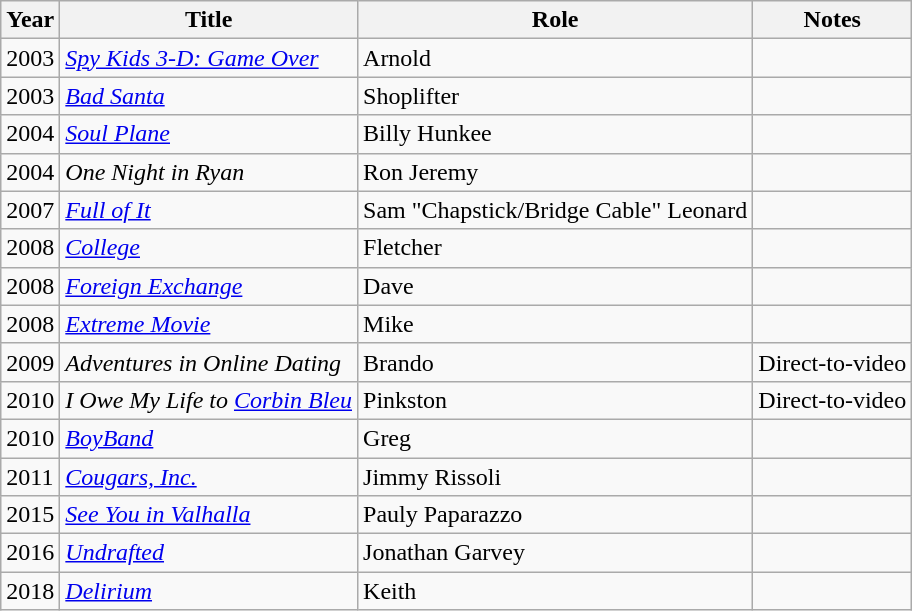<table class="wikitable">
<tr>
<th>Year</th>
<th>Title</th>
<th>Role</th>
<th>Notes</th>
</tr>
<tr>
<td>2003</td>
<td><em><a href='#'>Spy Kids 3-D: Game Over</a></em></td>
<td>Arnold</td>
<td></td>
</tr>
<tr>
<td>2003</td>
<td><em><a href='#'>Bad Santa</a></em></td>
<td>Shoplifter</td>
<td></td>
</tr>
<tr>
<td>2004</td>
<td><em><a href='#'>Soul Plane</a></em></td>
<td>Billy Hunkee</td>
<td></td>
</tr>
<tr>
<td>2004</td>
<td><em>One Night in Ryan</em></td>
<td>Ron Jeremy</td>
<td></td>
</tr>
<tr>
<td>2007</td>
<td><em><a href='#'>Full of It</a></em></td>
<td>Sam "Chapstick/Bridge Cable" Leonard</td>
<td></td>
</tr>
<tr>
<td>2008</td>
<td><em><a href='#'>College</a></em></td>
<td>Fletcher</td>
<td></td>
</tr>
<tr>
<td>2008</td>
<td><em><a href='#'>Foreign Exchange</a></em></td>
<td>Dave</td>
<td></td>
</tr>
<tr>
<td>2008</td>
<td><em><a href='#'>Extreme Movie</a></em></td>
<td>Mike</td>
<td></td>
</tr>
<tr>
<td>2009</td>
<td><em>Adventures in Online Dating</em></td>
<td>Brando</td>
<td>Direct-to-video</td>
</tr>
<tr>
<td>2010</td>
<td><em>I Owe My Life to <a href='#'>Corbin Bleu</a></em></td>
<td>Pinkston</td>
<td>Direct-to-video</td>
</tr>
<tr>
<td>2010</td>
<td><em><a href='#'>BoyBand</a></em></td>
<td>Greg</td>
<td></td>
</tr>
<tr>
<td>2011</td>
<td><em><a href='#'>Cougars, Inc.</a></em></td>
<td>Jimmy Rissoli</td>
<td></td>
</tr>
<tr>
<td>2015</td>
<td><em><a href='#'>See You in Valhalla</a></em></td>
<td>Pauly Paparazzo</td>
<td></td>
</tr>
<tr>
<td>2016</td>
<td><em><a href='#'>Undrafted</a></em></td>
<td>Jonathan Garvey</td>
<td></td>
</tr>
<tr>
<td>2018</td>
<td><em><a href='#'>Delirium</a></em></td>
<td>Keith</td>
<td></td>
</tr>
</table>
